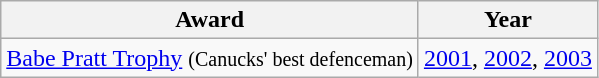<table class="wikitable" border="1">
<tr>
<th>Award</th>
<th>Year</th>
</tr>
<tr>
<td><a href='#'>Babe Pratt Trophy</a> <small>(Canucks' best defenceman)</small></td>
<td><a href='#'>2001</a>, <a href='#'>2002</a>, <a href='#'>2003</a></td>
</tr>
</table>
